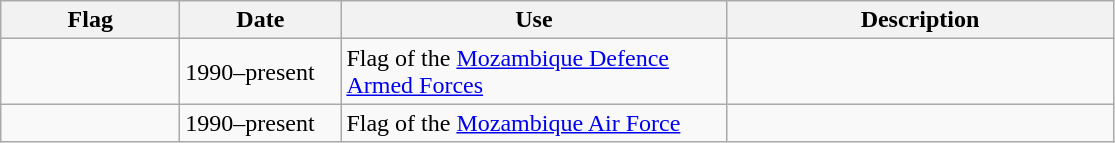<table class="wikitable" style="background: #f9f9f9">
<tr>
<th width="112">Flag</th>
<th width="100">Date</th>
<th width="250">Use</th>
<th width="250">Description</th>
</tr>
<tr>
<td></td>
<td>1990–present</td>
<td>Flag of the <a href='#'>Mozambique Defence Armed Forces</a></td>
<td></td>
</tr>
<tr>
<td></td>
<td>1990–present</td>
<td>Flag of the <a href='#'>Mozambique Air Force</a></td>
<td></td>
</tr>
</table>
